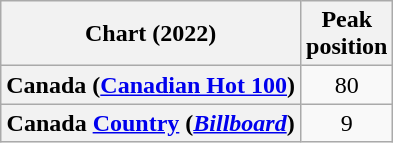<table class="wikitable sortable plainrowheaders" style="text-align:center;">
<tr>
<th>Chart (2022)</th>
<th>Peak<br>position</th>
</tr>
<tr>
<th scope="row">Canada (<a href='#'>Canadian Hot 100</a>)</th>
<td>80</td>
</tr>
<tr>
<th scope="row">Canada <a href='#'>Country</a> (<a href='#'><em>Billboard</em></a>)</th>
<td>9</td>
</tr>
</table>
